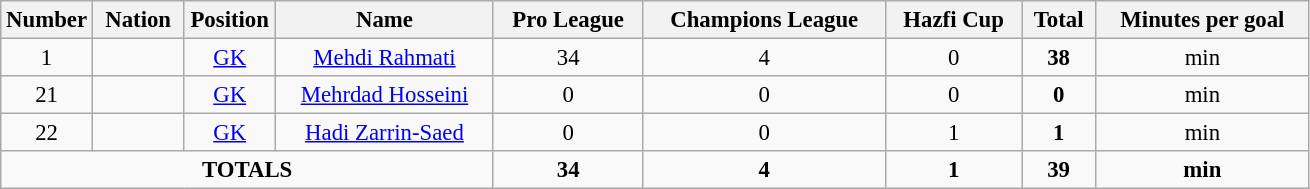<table class="wikitable sortable" style="font-size: 95%; text-align: center;">
<tr>
<th width="7%">Number</th>
<th width="7%">Nation</th>
<th width="7%">Position</th>
<th>Name</th>
<th>Pro League</th>
<th>Champions League</th>
<th>Hazfi Cup</th>
<th>Total</th>
<th>Minutes per goal</th>
</tr>
<tr>
<td>1</td>
<td></td>
<td><a href='#'>GK</a></td>
<td><a href='#'>Mehdi Rahmati</a></td>
<td>34 </td>
<td>4 </td>
<td>0 </td>
<td><strong>38</strong> </td>
<td> min </td>
</tr>
<tr>
<td>21</td>
<td></td>
<td><a href='#'>GK</a></td>
<td><a href='#'>Mehrdad Hosseini</a></td>
<td>0 </td>
<td>0 </td>
<td>0 </td>
<td><strong>0</strong> </td>
<td> min </td>
</tr>
<tr>
<td>22</td>
<td></td>
<td><a href='#'>GK</a></td>
<td><a href='#'>Hadi Zarrin-Saed</a></td>
<td>0 </td>
<td>0 </td>
<td>1 </td>
<td><strong>1</strong> </td>
<td> min </td>
</tr>
<tr>
<td colspan="4"><strong>TOTALS</strong></td>
<td><strong>34</strong> </td>
<td><strong>4</strong> </td>
<td><strong>1</strong> </td>
<td><strong>39</strong> </td>
<td><strong> min</strong> </td>
</tr>
</table>
